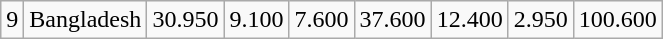<table class="wikitable">
<tr>
<td>9</td>
<td>Bangladesh</td>
<td>30.950</td>
<td>9.100</td>
<td>7.600</td>
<td>37.600</td>
<td>12.400</td>
<td>2.950</td>
<td>100.600</td>
</tr>
</table>
